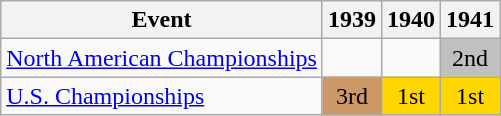<table class="wikitable">
<tr>
<th>Event</th>
<th>1939</th>
<th>1940</th>
<th>1941</th>
</tr>
<tr>
<td><a href='#'>North American Championships</a></td>
<td></td>
<td></td>
<td align="center" bgcolor="silver">2nd</td>
</tr>
<tr>
<td><a href='#'>U.S. Championships</a></td>
<td align="center" bgcolor="cc9966">3rd</td>
<td align="center" bgcolor="gold">1st</td>
<td align="center" bgcolor="gold">1st</td>
</tr>
</table>
